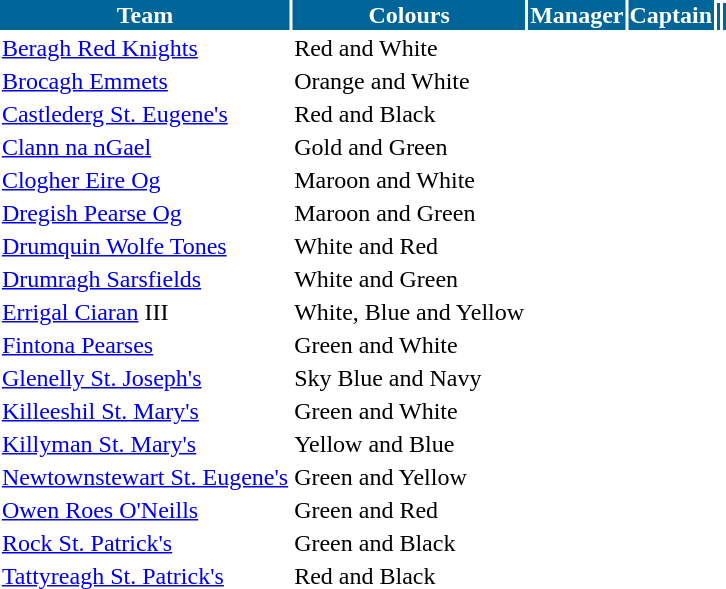<table cellpadding="1" 1px #aaa 90%;" style="margin: 1em auto;">
<tr style="background:#069; color:white;">
<th rowspan="2">Team</th>
<th rowspan="2">Colours</th>
<th rowspan="2">Manager</th>
<th rowspan="2">Captain</th>
</tr>
<tr style="background:#069; color:white;">
<th></th>
<th></th>
</tr>
<tr>
<td><a href='#'>Beragh Red Knights</a></td>
<td> Red and White</td>
<td></td>
<td></td>
<td></td>
<td></td>
</tr>
<tr>
<td><a href='#'>Brocagh Emmets</a></td>
<td> Orange and White</td>
<td></td>
<td></td>
<td></td>
<td></td>
<td></td>
</tr>
<tr>
<td><a href='#'>Castlederg St. Eugene's</a></td>
<td> Red and Black</td>
<td></td>
<td></td>
<td></td>
<td></td>
<td></td>
</tr>
<tr>
<td><a href='#'>Clann na nGael</a></td>
<td> Gold and Green</td>
<td></td>
<td></td>
<td></td>
<td></td>
<td></td>
</tr>
<tr>
<td><a href='#'>Clogher Eire Og</a></td>
<td> Maroon and White</td>
<td></td>
<td></td>
<td></td>
<td></td>
<td></td>
</tr>
<tr>
<td><a href='#'>Dregish Pearse Og</a></td>
<td> Maroon and Green</td>
<td></td>
<td></td>
<td></td>
<td></td>
<td></td>
</tr>
<tr>
<td><a href='#'>Drumquin Wolfe Tones</a></td>
<td> White and Red</td>
<td></td>
<td></td>
<td></td>
<td></td>
<td></td>
</tr>
<tr>
<td><a href='#'>Drumragh Sarsfields</a></td>
<td> White and Green</td>
<td></td>
<td></td>
<td></td>
<td></td>
<td></td>
</tr>
<tr>
<td><a href='#'>Errigal Ciaran</a> III</td>
<td> White, Blue and Yellow</td>
<td></td>
<td></td>
<td></td>
<td></td>
<td></td>
</tr>
<tr>
<td><a href='#'>Fintona Pearses</a></td>
<td> Green and White</td>
<td></td>
<td></td>
<td></td>
<td></td>
<td></td>
</tr>
<tr>
<td><a href='#'>Glenelly St. Joseph's</a></td>
<td> Sky Blue and Navy</td>
<td></td>
<td></td>
<td></td>
<td></td>
<td></td>
</tr>
<tr>
<td><a href='#'>Killeeshil St. Mary's</a></td>
<td> Green and White</td>
<td></td>
<td></td>
<td></td>
<td></td>
<td></td>
</tr>
<tr>
<td><a href='#'>Killyman St. Mary's</a></td>
<td> Yellow and Blue</td>
<td></td>
<td></td>
<td></td>
<td></td>
<td></td>
</tr>
<tr>
<td><a href='#'>Newtownstewart St. Eugene's</a></td>
<td> Green and Yellow</td>
<td></td>
<td></td>
<td></td>
<td></td>
<td></td>
</tr>
<tr>
<td><a href='#'>Owen Roes O'Neills</a></td>
<td> Green and Red</td>
<td></td>
<td></td>
<td></td>
<td></td>
<td></td>
</tr>
<tr>
<td><a href='#'>Rock St. Patrick's</a></td>
<td> Green and Black</td>
<td></td>
<td></td>
<td></td>
<td></td>
<td></td>
</tr>
<tr>
<td><a href='#'>Tattyreagh St. Patrick's</a></td>
<td> Red and Black</td>
<td></td>
<td></td>
<td></td>
<td></td>
<td></td>
</tr>
</table>
